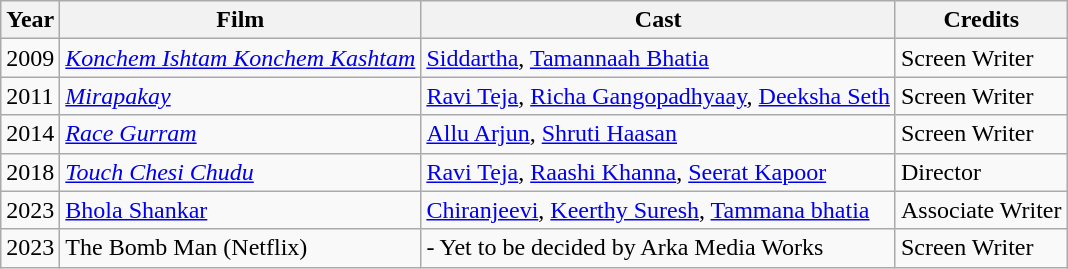<table class="wikitable sortable">
<tr>
<th>Year</th>
<th>Film</th>
<th>Cast</th>
<th>Credits</th>
</tr>
<tr>
<td>2009</td>
<td><em><a href='#'>Konchem Ishtam Konchem Kashtam</a></em></td>
<td><a href='#'>Siddartha</a>, <a href='#'>Tamannaah Bhatia</a></td>
<td>Screen Writer</td>
</tr>
<tr>
<td>2011</td>
<td><em><a href='#'>Mirapakay</a></em></td>
<td><a href='#'>Ravi Teja</a>, <a href='#'>Richa Gangopadhyaay</a>, <a href='#'>Deeksha Seth</a></td>
<td>Screen Writer</td>
</tr>
<tr>
<td>2014</td>
<td><em><a href='#'>Race Gurram</a></em></td>
<td><a href='#'>Allu Arjun</a>, <a href='#'>Shruti Haasan</a></td>
<td>Screen Writer</td>
</tr>
<tr>
<td>2018</td>
<td><em><a href='#'>Touch Chesi Chudu</a></em></td>
<td><a href='#'>Ravi Teja</a>, <a href='#'>Raashi Khanna</a>, <a href='#'>Seerat Kapoor</a></td>
<td>Director</td>
</tr>
<tr>
<td>2023</td>
<td><a href='#'>Bhola Shankar</a></td>
<td><a href='#'>Chiranjeevi</a>, <a href='#'>Keerthy Suresh</a>, <a href='#'>Tammana bhatia</a></td>
<td>Associate Writer</td>
</tr>
<tr>
<td>2023</td>
<td>The Bomb Man (Netflix)</td>
<td>- Yet to be decided by Arka Media Works</td>
<td>Screen Writer</td>
</tr>
</table>
